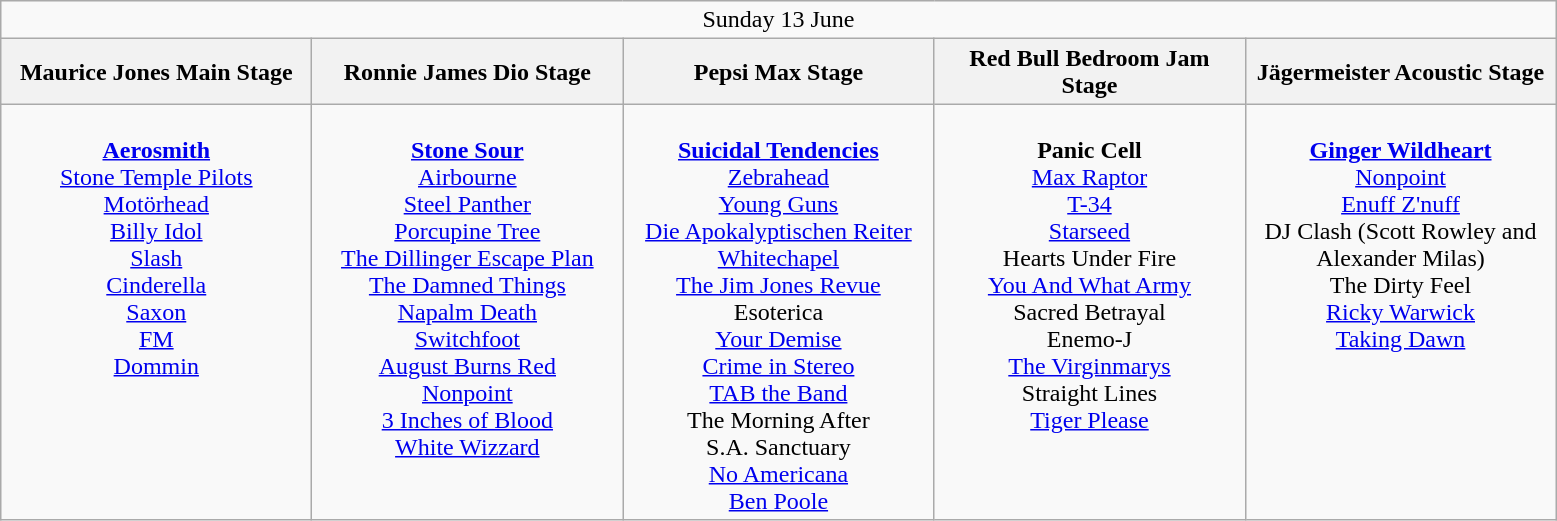<table class="wikitable">
<tr>
<td colspan="5" style="text-align:center;">Sunday 13 June</td>
</tr>
<tr>
<th>Maurice Jones Main Stage</th>
<th>Ronnie James Dio Stage</th>
<th>Pepsi Max Stage</th>
<th>Red Bull Bedroom Jam Stage</th>
<th>Jägermeister Acoustic Stage</th>
</tr>
<tr>
<td style="text-align:center; vertical-align:top; width:200px;"><br><strong><a href='#'>Aerosmith</a></strong><br>
<a href='#'>Stone Temple Pilots</a> <br>
<a href='#'>Motörhead</a><br>
<a href='#'>Billy Idol</a><br>
<a href='#'>Slash</a><br>
<a href='#'>Cinderella</a><br>
<a href='#'>Saxon</a><br>
<a href='#'>FM</a><br>
<a href='#'>Dommin</a><br></td>
<td style="text-align:center; vertical-align:top; width:200px;"><br><strong><a href='#'>Stone Sour</a></strong><br>
<a href='#'>Airbourne</a><br>
<a href='#'>Steel Panther</a><br>
<a href='#'>Porcupine Tree</a><br>
<a href='#'>The Dillinger Escape Plan</a><br>
<a href='#'>The Damned Things</a><br>
<a href='#'>Napalm Death</a><br>
<a href='#'>Switchfoot</a><br>
<a href='#'>August Burns Red</a><br>
<a href='#'>Nonpoint</a> <br>
<a href='#'>3 Inches of Blood</a><br>
<a href='#'>White Wizzard</a><br></td>
<td style="text-align:center; vertical-align:top; width:200px;"><br><strong><a href='#'>Suicidal Tendencies</a></strong><br>
<a href='#'>Zebrahead</a><br>
<a href='#'>Young Guns</a><br>
<a href='#'>Die Apokalyptischen Reiter</a><br>
<a href='#'>Whitechapel</a><br>
<a href='#'>The Jim Jones Revue</a> <br>
Esoterica <br>
<a href='#'>Your Demise</a> <br>
<a href='#'>Crime in Stereo</a> <br>
<a href='#'>TAB the Band</a> <br>
The Morning After <br>
S.A. Sanctuary<br>
<a href='#'>No Americana</a><br>
<a href='#'>Ben Poole</a><br></td>
<td style="text-align:center; vertical-align:top; width:200px;"><br><strong>Panic Cell</strong><br>
<a href='#'>Max Raptor</a><br>
<a href='#'>T-34</a><br>
<a href='#'>Starseed</a><br>
Hearts Under Fire <br>
<a href='#'>You And What Army</a> <br>
Sacred Betrayal <br>
Enemo-J <br>
<a href='#'>The Virginmarys</a><br>
Straight Lines<br>
<a href='#'>Tiger Please</a><br></td>
<td style="text-align:center; vertical-align:top; width:200px;"><br><strong><a href='#'>Ginger Wildheart</a></strong><br>
<a href='#'>Nonpoint</a><br>
<a href='#'>Enuff Z'nuff</a><br>
DJ Clash (Scott Rowley and Alexander Milas)<br>
The Dirty Feel<br>
<a href='#'>Ricky Warwick</a><br>
<a href='#'>Taking Dawn</a><br></td>
</tr>
</table>
